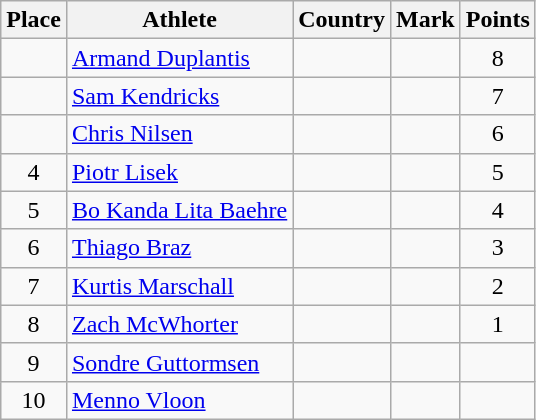<table class="wikitable">
<tr>
<th>Place</th>
<th>Athlete</th>
<th>Country</th>
<th>Mark</th>
<th>Points</th>
</tr>
<tr>
<td align=center></td>
<td><a href='#'>Armand Duplantis</a></td>
<td></td>
<td></td>
<td align=center>8</td>
</tr>
<tr>
<td align=center></td>
<td><a href='#'>Sam Kendricks</a></td>
<td></td>
<td></td>
<td align=center>7</td>
</tr>
<tr>
<td align=center></td>
<td><a href='#'>Chris Nilsen</a></td>
<td></td>
<td></td>
<td align=center>6</td>
</tr>
<tr>
<td align=center>4</td>
<td><a href='#'>Piotr Lisek</a></td>
<td></td>
<td></td>
<td align=center>5</td>
</tr>
<tr>
<td align=center>5</td>
<td><a href='#'>Bo Kanda Lita Baehre</a></td>
<td></td>
<td></td>
<td align=center>4</td>
</tr>
<tr>
<td align=center>6</td>
<td><a href='#'>Thiago Braz</a></td>
<td></td>
<td></td>
<td align=center>3</td>
</tr>
<tr>
<td align=center>7</td>
<td><a href='#'>Kurtis Marschall</a></td>
<td></td>
<td></td>
<td align=center>2</td>
</tr>
<tr>
<td align=center>8</td>
<td><a href='#'>Zach McWhorter</a></td>
<td></td>
<td></td>
<td align=center>1</td>
</tr>
<tr>
<td align=center>9</td>
<td><a href='#'>Sondre Guttormsen</a></td>
<td></td>
<td></td>
<td align=center></td>
</tr>
<tr>
<td align=center>10</td>
<td><a href='#'>Menno Vloon</a></td>
<td></td>
<td></td>
<td align=center></td>
</tr>
</table>
